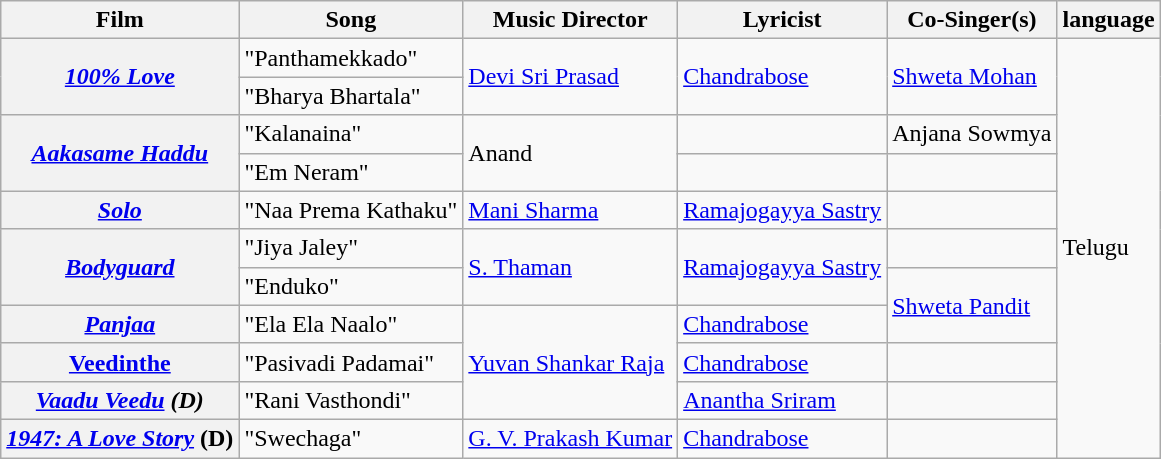<table class="wikitable sortable">
<tr>
<th>Film</th>
<th>Song</th>
<th>Music Director</th>
<th>Lyricist</th>
<th>Co-Singer(s)</th>
<th>language</th>
</tr>
<tr>
<th rowspan="2"><a href='#'><em>100% Love</em></a></th>
<td>"Panthamekkado"</td>
<td rowspan="2"><a href='#'>Devi Sri Prasad</a></td>
<td rowspan="2"><a href='#'>Chandrabose</a></td>
<td rowspan="2"><a href='#'>Shweta Mohan</a></td>
<td rowspan="11">Telugu</td>
</tr>
<tr>
<td>"Bharya Bhartala"</td>
</tr>
<tr>
<th rowspan="2"><em><a href='#'>Aakasame Haddu</a></em></th>
<td>"Kalanaina"</td>
<td rowspan="2">Anand</td>
<td></td>
<td>Anjana Sowmya</td>
</tr>
<tr>
<td>"Em Neram"</td>
<td></td>
<td></td>
</tr>
<tr>
<th><em><a href='#'>Solo</a></em></th>
<td>"Naa Prema Kathaku"</td>
<td><a href='#'>Mani Sharma</a></td>
<td><a href='#'>Ramajogayya Sastry</a></td>
<td></td>
</tr>
<tr>
<th rowspan="2"><em><a href='#'>Bodyguard</a></em></th>
<td>"Jiya Jaley"</td>
<td rowspan="2"><a href='#'>S. Thaman</a></td>
<td rowspan="2"><a href='#'>Ramajogayya Sastry</a></td>
<td></td>
</tr>
<tr>
<td>"Enduko"</td>
<td rowspan="2"><a href='#'>Shweta Pandit</a></td>
</tr>
<tr>
<th><em><a href='#'>Panjaa</a></em></th>
<td>"Ela Ela Naalo"</td>
<td rowspan="3"><a href='#'>Yuvan Shankar Raja</a></td>
<td><a href='#'>Chandrabose</a></td>
</tr>
<tr>
<th><a href='#'>Veedinthe</a></th>
<td>"Pasivadi Padamai"</td>
<td><a href='#'>Chandrabose</a></td>
<td></td>
</tr>
<tr>
<th><em><a href='#'>Vaadu Veedu</a> (D)</em></th>
<td>"Rani Vasthondi"</td>
<td><a href='#'>Anantha Sriram</a></td>
<td></td>
</tr>
<tr>
<th><a href='#'><em>1947: A Love Story</em></a> (D)</th>
<td>"Swechaga"</td>
<td><a href='#'>G. V. Prakash Kumar</a></td>
<td><a href='#'>Chandrabose</a></td>
<td></td>
</tr>
</table>
